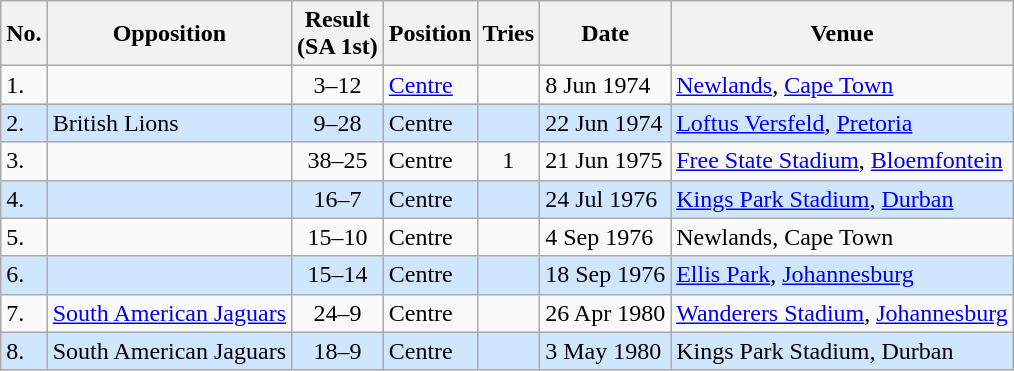<table class="wikitable unsortable">
<tr>
<th>No.</th>
<th>Opposition</th>
<th>Result<br>(SA 1st)</th>
<th>Position</th>
<th>Tries</th>
<th>Date</th>
<th>Venue</th>
</tr>
<tr>
<td>1.</td>
<td></td>
<td align="center">3–12</td>
<td><a href='#'>Centre</a></td>
<td></td>
<td>8 Jun 1974</td>
<td><a href='#'>Newlands</a>, <a href='#'>Cape Town</a></td>
</tr>
<tr style="background: #D0E6FF;">
<td>2.</td>
<td> British Lions</td>
<td align="center">9–28</td>
<td>Centre</td>
<td></td>
<td>22 Jun 1974</td>
<td><a href='#'>Loftus Versfeld</a>, <a href='#'>Pretoria</a></td>
</tr>
<tr>
<td>3.</td>
<td></td>
<td align="center">38–25</td>
<td>Centre</td>
<td align="center">1</td>
<td>21 Jun 1975</td>
<td><a href='#'>Free State Stadium</a>, <a href='#'>Bloemfontein</a></td>
</tr>
<tr style="background: #D0E6FF;">
<td>4.</td>
<td></td>
<td align="center">16–7</td>
<td>Centre</td>
<td></td>
<td>24 Jul 1976</td>
<td><a href='#'>Kings Park Stadium</a>, <a href='#'>Durban</a></td>
</tr>
<tr>
<td>5.</td>
<td></td>
<td align="center">15–10</td>
<td>Centre</td>
<td></td>
<td>4 Sep 1976</td>
<td>Newlands, Cape Town</td>
</tr>
<tr style="background: #D0E6FF;">
<td>6.</td>
<td></td>
<td align="center">15–14</td>
<td>Centre</td>
<td></td>
<td>18 Sep 1976</td>
<td><a href='#'>Ellis Park</a>, <a href='#'>Johannesburg</a></td>
</tr>
<tr>
<td>7.</td>
<td> <a href='#'>South American Jaguars</a></td>
<td align="center">24–9</td>
<td>Centre</td>
<td></td>
<td>26 Apr 1980</td>
<td><a href='#'>Wanderers Stadium</a>, <a href='#'>Johannesburg</a></td>
</tr>
<tr style="background: #D0E6FF;">
<td>8.</td>
<td> South American Jaguars</td>
<td align="center">18–9</td>
<td>Centre</td>
<td></td>
<td>3 May 1980</td>
<td>Kings Park Stadium, Durban</td>
</tr>
</table>
